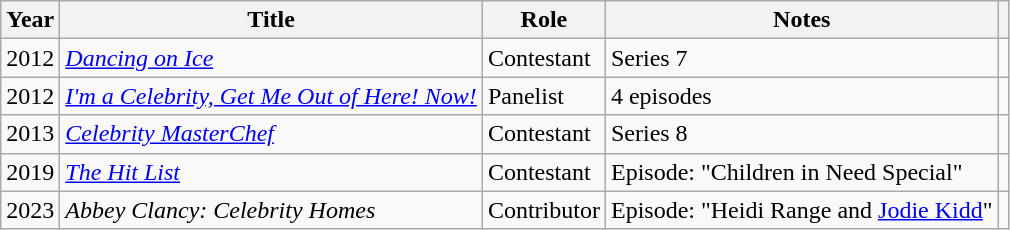<table class="wikitable">
<tr>
<th>Year</th>
<th>Title</th>
<th>Role</th>
<th>Notes</th>
<th></th>
</tr>
<tr>
<td>2012</td>
<td><em><a href='#'>Dancing on Ice</a></em></td>
<td>Contestant</td>
<td>Series 7</td>
<td></td>
</tr>
<tr>
<td>2012</td>
<td><em><a href='#'>I'm a Celebrity, Get Me Out of Here! Now!</a></em></td>
<td>Panelist</td>
<td>4 episodes</td>
<td></td>
</tr>
<tr>
<td>2013</td>
<td><em><a href='#'>Celebrity MasterChef</a></em></td>
<td>Contestant</td>
<td>Series 8</td>
<td></td>
</tr>
<tr>
<td>2019</td>
<td><em><a href='#'>The Hit List</a></em></td>
<td>Contestant</td>
<td>Episode: "Children in Need Special"</td>
<td></td>
</tr>
<tr>
<td>2023</td>
<td><em>Abbey Clancy: Celebrity Homes</em></td>
<td>Contributor</td>
<td>Episode: "Heidi Range and <a href='#'>Jodie Kidd</a>"</td>
<td></td>
</tr>
</table>
